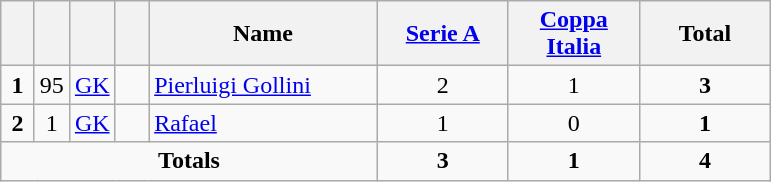<table class="wikitable" style="text-align:center">
<tr>
<th width=15></th>
<th width=15></th>
<th width=15></th>
<th width=15></th>
<th width=145>Name</th>
<th width=80><a href='#'>Serie A</a></th>
<th width=80><a href='#'>Coppa Italia</a></th>
<th width=80>Total</th>
</tr>
<tr>
<td><strong>1</strong></td>
<td>95</td>
<td><a href='#'>GK</a></td>
<td></td>
<td align=left><a href='#'>Pierluigi Gollini</a></td>
<td>2</td>
<td>1</td>
<td><strong>3</strong></td>
</tr>
<tr>
<td><strong>2</strong></td>
<td>1</td>
<td><a href='#'>GK</a></td>
<td></td>
<td align=left><a href='#'>Rafael</a></td>
<td>1</td>
<td>0</td>
<td><strong>1</strong></td>
</tr>
<tr>
<td colspan=5><strong>Totals</strong></td>
<td><strong>3</strong></td>
<td><strong>1</strong></td>
<td><strong>4</strong></td>
</tr>
</table>
